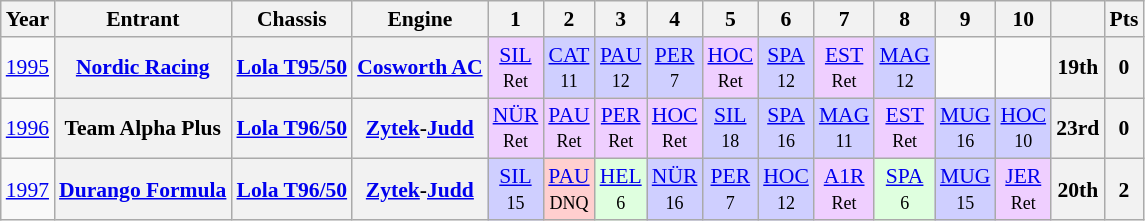<table class="wikitable" style="text-align:center; font-size:90%">
<tr>
<th>Year</th>
<th>Entrant</th>
<th>Chassis</th>
<th>Engine</th>
<th>1</th>
<th>2</th>
<th>3</th>
<th>4</th>
<th>5</th>
<th>6</th>
<th>7</th>
<th>8</th>
<th>9</th>
<th>10</th>
<th></th>
<th>Pts</th>
</tr>
<tr>
<td><a href='#'>1995</a></td>
<th><a href='#'>Nordic Racing</a></th>
<th><a href='#'>Lola T95/50</a></th>
<th><a href='#'>Cosworth AC</a></th>
<td style="background:#EFCFFF;"><a href='#'>SIL</a><br><small>Ret</small></td>
<td style="background:#CFCFFF;"><a href='#'>CAT</a><br><small>11</small></td>
<td style="background:#CFCFFF;"><a href='#'>PAU</a><br><small>12</small></td>
<td style="background:#CFCFFF;"><a href='#'>PER</a><br><small>7</small></td>
<td style="background:#EFCFFF;"><a href='#'>HOC</a><br><small>Ret</small></td>
<td style="background:#CFCFFF;"><a href='#'>SPA</a><br><small>12</small></td>
<td style="background:#EFCFFF;"><a href='#'>EST</a><br><small>Ret</small></td>
<td style="background:#CFCFFF;"><a href='#'>MAG</a><br><small>12</small></td>
<td></td>
<td></td>
<th>19th</th>
<th>0</th>
</tr>
<tr>
<td><a href='#'>1996</a></td>
<th>Team Alpha Plus</th>
<th><a href='#'>Lola T96/50</a></th>
<th><a href='#'>Zytek</a>-<a href='#'>Judd</a></th>
<td style="background:#EFCFFF;"><a href='#'>NÜR</a><br><small>Ret</small></td>
<td style="background:#EFCFFF;"><a href='#'>PAU</a><br><small>Ret</small></td>
<td style="background:#EFCFFF;"><a href='#'>PER</a><br><small>Ret</small></td>
<td style="background:#EFCFFF;"><a href='#'>HOC</a><br><small>Ret</small></td>
<td style="background:#CFCFFF;"><a href='#'>SIL</a><br><small>18</small></td>
<td style="background:#CFCFFF;"><a href='#'>SPA</a><br><small>16</small></td>
<td style="background:#CFCFFF;"><a href='#'>MAG</a><br><small>11</small></td>
<td style="background:#EFCFFF;"><a href='#'>EST</a><br><small>Ret</small></td>
<td style="background:#CFCFFF;"><a href='#'>MUG</a><br><small>16</small></td>
<td style="background:#CFCFFF;"><a href='#'>HOC</a><br><small>10</small></td>
<th>23rd</th>
<th>0</th>
</tr>
<tr>
<td><a href='#'>1997</a></td>
<th><a href='#'>Durango Formula</a></th>
<th><a href='#'>Lola T96/50</a></th>
<th><a href='#'>Zytek</a>-<a href='#'>Judd</a></th>
<td style="background:#CFCFFF;"><a href='#'>SIL</a><br><small>15</small></td>
<td style="background:#FFCFCF;"><a href='#'>PAU</a><br><small>DNQ</small></td>
<td style="background:#DFFFDF;"><a href='#'>HEL</a><br><small>6</small></td>
<td style="background:#CFCFFF;"><a href='#'>NÜR</a><br><small>16</small></td>
<td style="background:#CFCFFF;"><a href='#'>PER</a><br><small>7</small></td>
<td style="background:#CFCFFF;"><a href='#'>HOC</a><br><small>12</small></td>
<td style="background:#EFCFFF;"><a href='#'>A1R</a><br><small>Ret</small></td>
<td style="background:#DFFFDF;"><a href='#'>SPA</a><br><small>6</small></td>
<td style="background:#CFCFFF;"><a href='#'>MUG</a><br><small>15</small></td>
<td style="background:#EFCFFF;"><a href='#'>JER</a><br><small>Ret</small></td>
<th>20th</th>
<th>2</th>
</tr>
</table>
